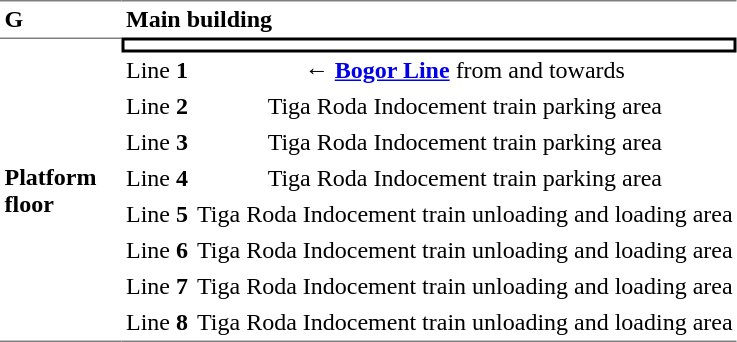<table cellspacing="0" cellpadding="3">
<tr>
<td style="border-top:solid 1px gray;"><strong>G</strong></td>
<td colspan="2" style="border-top:solid 1px gray;"><strong>Main building</strong></td>
</tr>
<tr>
<td rowspan="9" style="border-top:solid 1px gray; border-bottom:solid 1px gray" width="75"><strong>Platform floor</strong></td>
<td colspan="2" style="border-top:solid 2px black;border-right:solid 2px black;border-left:solid 2px black;border-bottom:solid 2px black;text-align:center;"></td>
</tr>
<tr>
<td>Line <strong>1</strong></td>
<td style="text-align:center">←   <strong><a href='#'>Bogor Line</a></strong> from and towards </td>
</tr>
<tr>
<td>Line <strong>2</strong></td>
<td style="text-align:center">Tiga Roda Indocement train parking area</td>
</tr>
<tr>
<td>Line <strong>3</strong></td>
<td style="text-align:center">Tiga Roda Indocement train parking area</td>
</tr>
<tr>
<td>Line <strong>4</strong></td>
<td style="text-align:center">Tiga Roda Indocement train parking area</td>
</tr>
<tr>
<td>Line <strong>5</strong></td>
<td style="text-align:center">Tiga Roda Indocement train unloading and loading area</td>
</tr>
<tr>
<td>Line <strong>6</strong></td>
<td style="text-align:center">Tiga Roda Indocement train unloading and loading area</td>
</tr>
<tr>
<td>Line <strong>7</strong></td>
<td style="text-align:center">Tiga Roda Indocement train unloading and loading area</td>
</tr>
<tr>
<td style="border-bottom:solid 1px gray;">Line <strong>8</strong></td>
<td style="border-bottom:solid 1px gray; text-align:center">Tiga Roda Indocement train unloading and loading area</td>
</tr>
</table>
